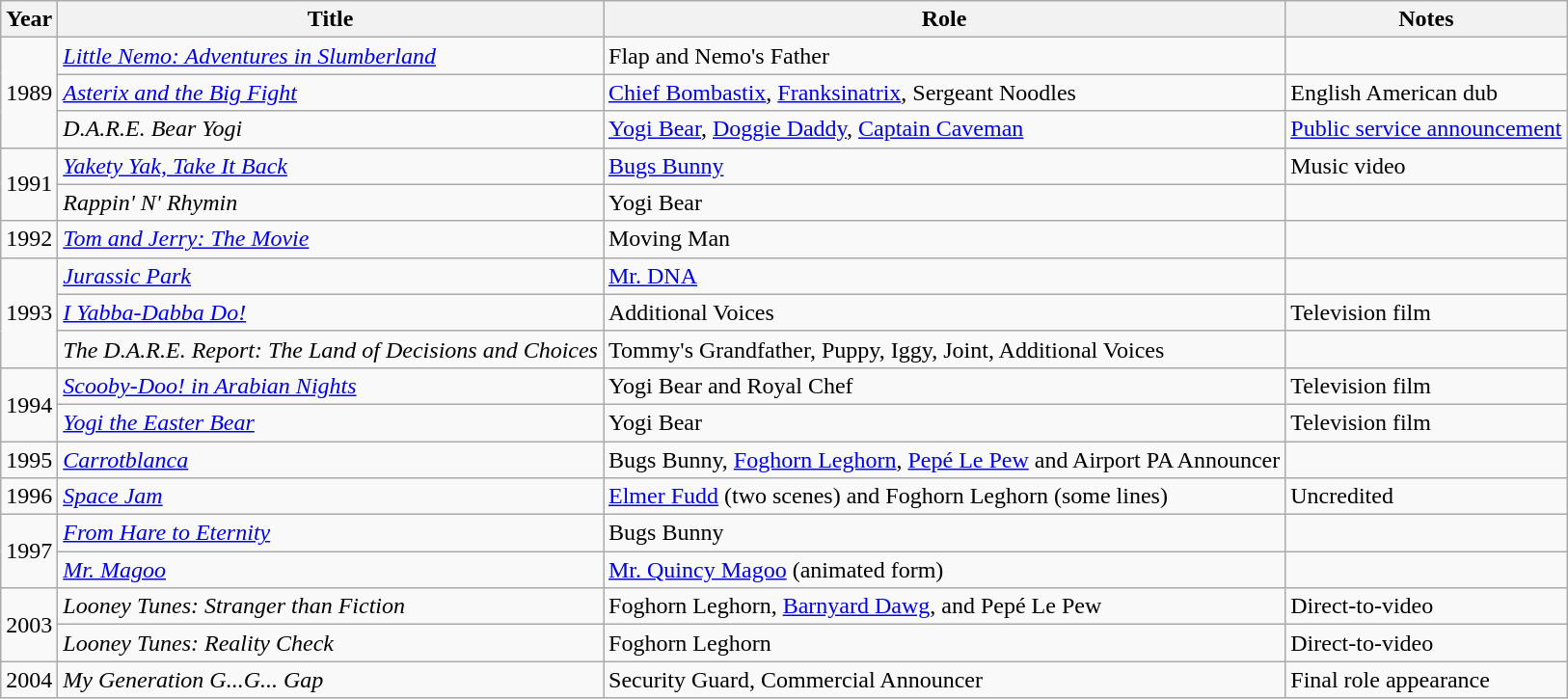<table class="wikitable sortable">
<tr>
<th>Year</th>
<th>Title</th>
<th>Role</th>
<th>Notes</th>
</tr>
<tr>
<td rowspan="3">1989</td>
<td><em><a href='#'>Little Nemo: Adventures in Slumberland</a></em></td>
<td>Flap and Nemo's Father</td>
<td></td>
</tr>
<tr>
<td><em><a href='#'>Asterix and the Big Fight</a></em></td>
<td><a href='#'>Chief Bombastix</a>, <a href='#'>Franksinatrix</a>, Sergeant Noodles</td>
<td>English American dub</td>
</tr>
<tr>
<td><em>D.A.R.E. Bear Yogi</em></td>
<td><a href='#'>Yogi Bear</a>, <a href='#'>Doggie Daddy</a>, <a href='#'>Captain Caveman</a></td>
<td><a href='#'>Public service announcement</a></td>
</tr>
<tr>
<td rowspan="2">1991</td>
<td><em><a href='#'>Yakety Yak, Take It Back</a></em></td>
<td><a href='#'>Bugs Bunny</a></td>
<td>Music video</td>
</tr>
<tr>
<td><em>Rappin' N' Rhymin</em></td>
<td>Yogi Bear</td>
<td></td>
</tr>
<tr>
<td>1992</td>
<td><em><a href='#'>Tom and Jerry: The Movie</a></em></td>
<td>Moving Man</td>
<td></td>
</tr>
<tr>
<td rowspan="3">1993</td>
<td><em><a href='#'>Jurassic Park</a></em></td>
<td><a href='#'>Mr. DNA</a></td>
<td></td>
</tr>
<tr>
<td><em><a href='#'>I Yabba-Dabba Do!</a></em></td>
<td>Additional Voices</td>
<td>Television film</td>
</tr>
<tr>
<td><em>The D.A.R.E. Report: The Land of Decisions and Choices</em></td>
<td>Tommy's Grandfather, Puppy, Iggy, Joint, Additional Voices</td>
<td></td>
</tr>
<tr>
<td rowspan="2">1994</td>
<td><em><a href='#'>Scooby-Doo! in Arabian Nights</a></em></td>
<td>Yogi Bear and Royal Chef</td>
<td>Television film</td>
</tr>
<tr>
<td><em><a href='#'>Yogi the Easter Bear</a></em></td>
<td>Yogi Bear</td>
<td>Television film</td>
</tr>
<tr>
<td>1995</td>
<td><em><a href='#'>Carrotblanca</a></em></td>
<td>Bugs Bunny, <a href='#'>Foghorn Leghorn</a>, <a href='#'>Pepé Le Pew</a> and Airport PA Announcer</td>
<td></td>
</tr>
<tr>
<td>1996</td>
<td><em><a href='#'>Space Jam</a></em></td>
<td><a href='#'>Elmer Fudd</a> (two scenes) and Foghorn Leghorn (some lines)</td>
<td>Uncredited</td>
</tr>
<tr>
<td rowspan="2">1997</td>
<td><em><a href='#'>From Hare to Eternity</a></em></td>
<td>Bugs Bunny</td>
<td></td>
</tr>
<tr>
<td><em><a href='#'>Mr. Magoo</a></em></td>
<td><a href='#'>Mr. Quincy Magoo</a> (animated form)</td>
<td></td>
</tr>
<tr>
<td rowspan="2">2003</td>
<td><em>Looney Tunes: Stranger than Fiction</em></td>
<td>Foghorn Leghorn, <a href='#'>Barnyard Dawg</a>, and Pepé Le Pew</td>
<td>Direct-to-video</td>
</tr>
<tr>
<td><em>Looney Tunes: Reality Check</em></td>
<td>Foghorn Leghorn</td>
<td>Direct-to-video</td>
</tr>
<tr>
<td>2004</td>
<td><em>My Generation G...G... Gap</em></td>
<td>Security Guard, Commercial Announcer</td>
<td>Final role appearance</td>
</tr>
</table>
